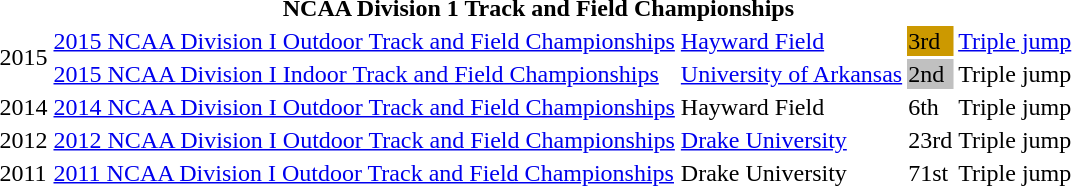<table>
<tr>
<th colspan="6">NCAA Division 1 Track and Field Championships</th>
</tr>
<tr>
<td rowspan=2>2015</td>
<td><a href='#'>2015 NCAA Division I Outdoor Track and Field Championships</a></td>
<td><a href='#'>Hayward Field</a></td>
<td bgcolor=cc9900>3rd</td>
<td><a href='#'>Triple jump</a></td>
<td></td>
</tr>
<tr>
<td><a href='#'>2015 NCAA Division I Indoor Track and Field Championships</a></td>
<td><a href='#'>University of Arkansas</a></td>
<td bgcolor=silver>2nd</td>
<td>Triple jump</td>
<td></td>
</tr>
<tr>
<td>2014</td>
<td><a href='#'>2014 NCAA Division I Outdoor Track and Field Championships</a></td>
<td>Hayward Field</td>
<td>6th</td>
<td>Triple jump</td>
<td></td>
</tr>
<tr>
<td>2012</td>
<td><a href='#'>2012 NCAA Division I Outdoor Track and Field Championships</a></td>
<td><a href='#'>Drake University</a></td>
<td>23rd</td>
<td>Triple jump</td>
<td></td>
</tr>
<tr>
<td>2011</td>
<td><a href='#'>2011 NCAA Division I Outdoor Track and Field Championships</a></td>
<td>Drake University</td>
<td>71st</td>
<td>Triple jump</td>
<td></td>
</tr>
</table>
